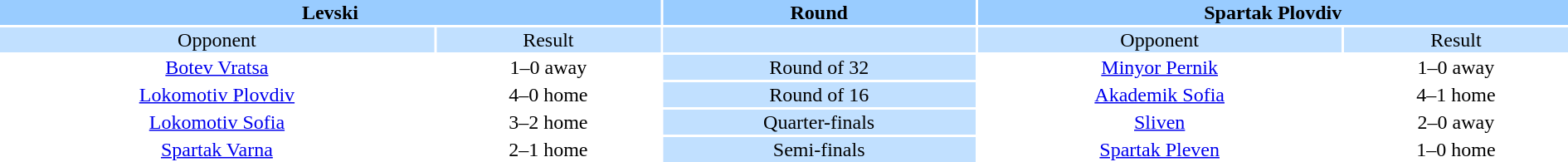<table width="100%" style="text-align:center">
<tr valign=top bgcolor=#99ccff>
<th colspan=2 style="width:1*">Levski</th>
<th><strong>Round</strong></th>
<th colspan=2 style="width:1*">Spartak Plovdiv</th>
</tr>
<tr valign=top bgcolor=#c1e0ff>
<td>Opponent</td>
<td>Result</td>
<td bgcolor=#c1e0ff></td>
<td>Opponent</td>
<td>Result</td>
</tr>
<tr>
<td><a href='#'>Botev Vratsa</a></td>
<td>1–0 away</td>
<td bgcolor="#c1e0ff">Round of 32</td>
<td><a href='#'>Minyor Pernik</a></td>
<td>1–0 away</td>
</tr>
<tr>
<td><a href='#'>Lokomotiv Plovdiv</a></td>
<td>4–0 home</td>
<td bgcolor="#c1e0ff">Round of 16</td>
<td><a href='#'>Akademik Sofia</a></td>
<td>4–1 home</td>
</tr>
<tr>
<td><a href='#'>Lokomotiv Sofia</a></td>
<td>3–2 home</td>
<td bgcolor="#c1e0ff">Quarter-finals</td>
<td><a href='#'>Sliven</a></td>
<td>2–0 away</td>
</tr>
<tr>
<td><a href='#'>Spartak Varna</a></td>
<td>2–1 home</td>
<td bgcolor="#c1e0ff">Semi-finals</td>
<td><a href='#'>Spartak Pleven</a></td>
<td>1–0 home</td>
</tr>
</table>
